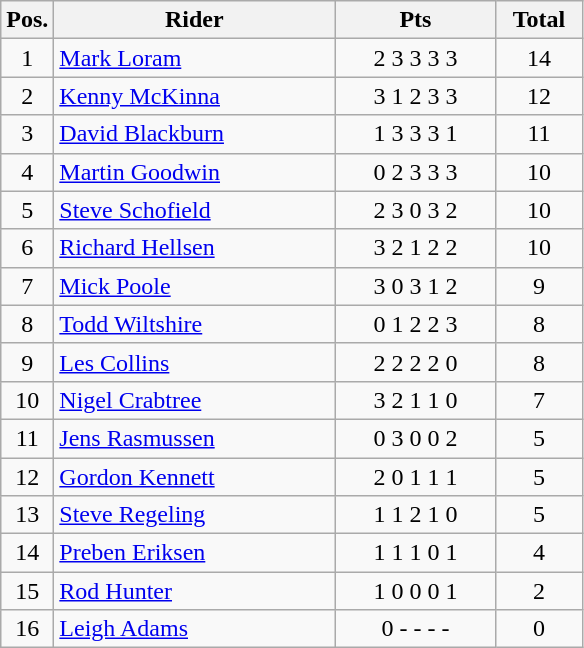<table class=wikitable>
<tr>
<th width=25px>Pos.</th>
<th width=180px>Rider</th>
<th width=100px>Pts</th>
<th width=50px>Total</th>
</tr>
<tr align=center >
<td>1</td>
<td align=left> <a href='#'>Mark Loram</a></td>
<td>2	3	3	3	3</td>
<td>14</td>
</tr>
<tr align=center>
<td>2</td>
<td align=left> <a href='#'>Kenny McKinna</a></td>
<td>3	1	2	3	3</td>
<td>12</td>
</tr>
<tr align=center>
<td>3</td>
<td align=left> <a href='#'>David Blackburn</a></td>
<td>1	3	3	3	1</td>
<td>11</td>
</tr>
<tr align=center>
<td>4</td>
<td align=left> <a href='#'>Martin Goodwin</a></td>
<td>0 2	3	3	3</td>
<td>10</td>
</tr>
<tr align=center>
<td>5</td>
<td align=left> <a href='#'>Steve Schofield</a></td>
<td>2	3	0	3	2</td>
<td>10</td>
</tr>
<tr align=center>
<td>6</td>
<td align=left> <a href='#'>Richard Hellsen</a></td>
<td>3	2	1	2	2</td>
<td>10</td>
</tr>
<tr align=center>
<td>7</td>
<td align=left> <a href='#'>Mick Poole</a></td>
<td>3	0	3	1	2</td>
<td>9</td>
</tr>
<tr align=center>
<td>8</td>
<td align=left> <a href='#'>Todd Wiltshire</a></td>
<td>0	1	2	2	3</td>
<td>8</td>
</tr>
<tr align=center>
<td>9</td>
<td align=left> <a href='#'>Les Collins</a></td>
<td>2	2	2	2	0</td>
<td>8</td>
</tr>
<tr align=center>
<td>10</td>
<td align=left> <a href='#'>Nigel Crabtree</a></td>
<td>3	2	1	1	0</td>
<td>7</td>
</tr>
<tr align=center>
<td>11</td>
<td align=left> <a href='#'>Jens Rasmussen</a></td>
<td>0	3	0	0	2</td>
<td>5</td>
</tr>
<tr align=center>
<td>12</td>
<td align=left> <a href='#'>Gordon Kennett</a></td>
<td>2	0	1	1	1</td>
<td>5</td>
</tr>
<tr align=center>
<td>13</td>
<td align=left> <a href='#'>Steve Regeling</a></td>
<td>1	1	2	1	0</td>
<td>5</td>
</tr>
<tr align=center>
<td>14</td>
<td align=left> <a href='#'>Preben Eriksen</a></td>
<td>1	1	1	0	1</td>
<td>4</td>
</tr>
<tr align=center>
<td>15</td>
<td align=left> <a href='#'>Rod Hunter</a></td>
<td>1	0	0	0	1</td>
<td>2</td>
</tr>
<tr align=center>
<td>16</td>
<td align=left> <a href='#'>Leigh Adams</a></td>
<td>0	- - -  -</td>
<td>0</td>
</tr>
</table>
